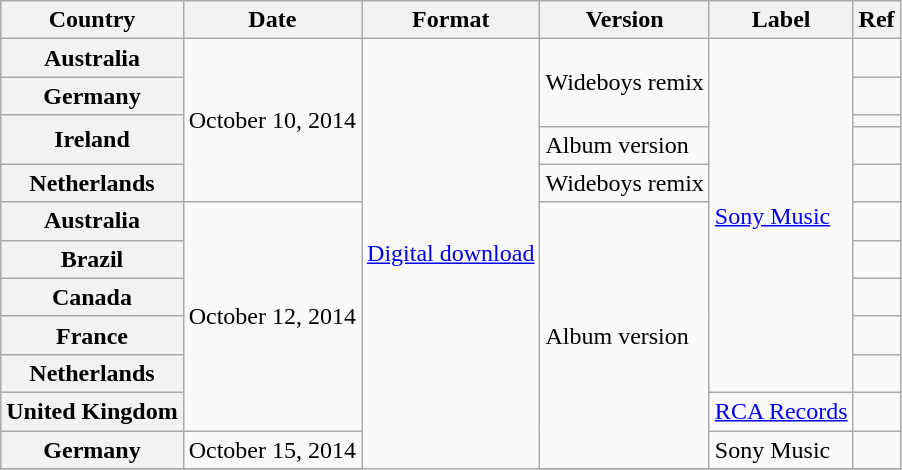<table class="wikitable plainrowheaders">
<tr>
<th scope="col">Country</th>
<th scope="col">Date</th>
<th scope="col">Format</th>
<th scope="col">Version</th>
<th scope="col">Label</th>
<th scope="col">Ref</th>
</tr>
<tr>
<th scope="row">Australia</th>
<td rowspan="5">October 10, 2014</td>
<td rowspan="14"><a href='#'>Digital download</a></td>
<td rowspan="3">Wideboys remix</td>
<td rowspan="10"><a href='#'>Sony Music</a></td>
<td></td>
</tr>
<tr>
<th scope="row">Germany</th>
<td></td>
</tr>
<tr>
<th scope="row" rowspan="2">Ireland</th>
<td></td>
</tr>
<tr>
<td>Album version</td>
<td></td>
</tr>
<tr>
<th scope="row">Netherlands</th>
<td>Wideboys remix</td>
<td></td>
</tr>
<tr>
<th scope="row">Australia</th>
<td rowspan="6">October 12, 2014</td>
<td rowspan="7">Album version</td>
<td></td>
</tr>
<tr>
<th scope="row">Brazil</th>
<td></td>
</tr>
<tr>
<th scope="row">Canada</th>
<td></td>
</tr>
<tr>
<th scope="row">France</th>
<td></td>
</tr>
<tr>
<th scope="row">Netherlands</th>
<td></td>
</tr>
<tr>
<th scope="row">United Kingdom</th>
<td><a href='#'>RCA Records</a></td>
<td></td>
</tr>
<tr>
<th scope="row">Germany</th>
<td>October 15, 2014</td>
<td>Sony Music</td>
<td></td>
</tr>
<tr>
</tr>
</table>
